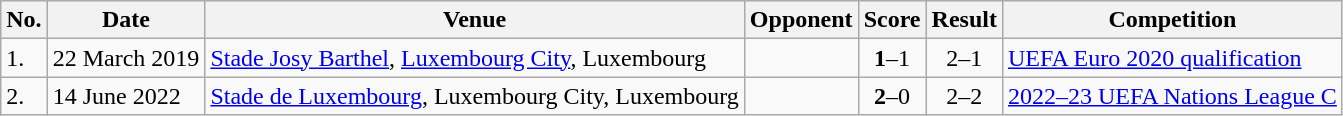<table class="wikitable" style="font-size:100%;">
<tr>
<th>No.</th>
<th>Date</th>
<th>Venue</th>
<th>Opponent</th>
<th>Score</th>
<th>Result</th>
<th>Competition</th>
</tr>
<tr>
<td>1.</td>
<td>22 March 2019</td>
<td><a href='#'>Stade Josy Barthel</a>, <a href='#'>Luxembourg City</a>, Luxembourg</td>
<td></td>
<td align=center><strong>1</strong>–1</td>
<td align=center>2–1</td>
<td><a href='#'>UEFA Euro 2020 qualification</a></td>
</tr>
<tr>
<td>2.</td>
<td>14 June 2022</td>
<td><a href='#'>Stade de Luxembourg</a>, Luxembourg City, Luxembourg</td>
<td></td>
<td align=center><strong>2</strong>–0</td>
<td align=center>2–2</td>
<td><a href='#'>2022–23 UEFA Nations League C</a></td>
</tr>
</table>
